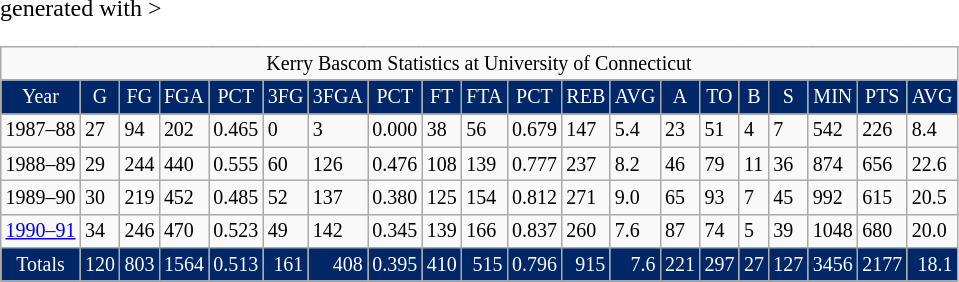<table class="wikitable" <hiddentext>generated with >
<tr style="font-size:10pt" align="center" valign="bottom">
<td colspan="20" height="14">Kerry Bascom Statistics at University of Connecticut</td>
</tr>
<tr style="background-color:#002868;font-size:10pt;color:white" align="center" valign="bottom">
<td height="15">Year</td>
<td>G</td>
<td>FG</td>
<td>FGA</td>
<td>PCT</td>
<td>3FG</td>
<td>3FGA</td>
<td>PCT</td>
<td>FT</td>
<td>FTA</td>
<td>PCT</td>
<td>REB</td>
<td>AVG</td>
<td>A</td>
<td>TO</td>
<td>B</td>
<td>S</td>
<td>MIN</td>
<td>PTS</td>
<td>AVG</td>
</tr>
<tr style="font-size:10pt">
<td height="14" align="right" valign="bottom">1987–88</td>
<td valign="bottom">27</td>
<td valign="bottom">94</td>
<td valign="bottom">202</td>
<td valign="bottom">0.465</td>
<td valign="bottom">0</td>
<td valign="bottom">3</td>
<td valign="bottom">0.000</td>
<td valign="bottom">38</td>
<td valign="bottom">56</td>
<td valign="bottom">0.679</td>
<td valign="bottom">147</td>
<td valign="bottom">5.4</td>
<td valign="bottom">23</td>
<td valign="bottom">51</td>
<td valign="bottom">4</td>
<td valign="bottom">7</td>
<td valign="bottom">542</td>
<td valign="bottom">226</td>
<td valign="bottom">8.4</td>
</tr>
<tr style="font-size:10pt">
<td height="14" align="right" valign="bottom">1988–89</td>
<td valign="bottom">29</td>
<td valign="bottom">244</td>
<td valign="bottom">440</td>
<td valign="bottom">0.555</td>
<td valign="bottom">60</td>
<td valign="bottom">126</td>
<td valign="bottom">0.476</td>
<td valign="bottom">108</td>
<td valign="bottom">139</td>
<td valign="bottom">0.777</td>
<td valign="bottom">237</td>
<td valign="bottom">8.2</td>
<td valign="bottom">46</td>
<td valign="bottom">79</td>
<td valign="bottom">11</td>
<td valign="bottom">36</td>
<td valign="bottom">874</td>
<td valign="bottom">656</td>
<td valign="bottom">22.6</td>
</tr>
<tr style="font-size:10pt">
<td height="14" align="right" valign="bottom">1989–90</td>
<td valign="bottom">30</td>
<td valign="bottom">219</td>
<td valign="bottom">452</td>
<td valign="bottom">0.485</td>
<td valign="bottom">52</td>
<td valign="bottom">137</td>
<td valign="bottom">0.380</td>
<td valign="bottom">125</td>
<td valign="bottom">154</td>
<td valign="bottom">0.812</td>
<td valign="bottom">271</td>
<td valign="bottom">9.0</td>
<td valign="bottom">65</td>
<td valign="bottom">93</td>
<td valign="bottom">7</td>
<td valign="bottom">45</td>
<td valign="bottom">992</td>
<td valign="bottom">615</td>
<td valign="bottom">20.5</td>
</tr>
<tr style="font-size:10pt">
<td height="14" align="right" valign="bottom"><a href='#'>1990–91</a></td>
<td valign="bottom">34</td>
<td valign="bottom">246</td>
<td valign="bottom">470</td>
<td valign="bottom">0.523</td>
<td valign="bottom">49</td>
<td valign="bottom">142</td>
<td valign="bottom">0.345</td>
<td valign="bottom">139</td>
<td valign="bottom">166</td>
<td valign="bottom">0.837</td>
<td valign="bottom">260</td>
<td valign="bottom">7.6</td>
<td valign="bottom">87</td>
<td valign="bottom">74</td>
<td valign="bottom">5</td>
<td valign="bottom">39</td>
<td valign="bottom">1048</td>
<td valign="bottom">680</td>
<td valign="bottom">20.0</td>
</tr>
<tr style="background-color:#002868;font-size:10pt;color:white">
<td height="15" align="center" valign="bottom">Totals</td>
<td align="right" valign="bottom">120</td>
<td align="right" valign="bottom">803</td>
<td align="right" valign="bottom">1564</td>
<td align="right" valign="bottom">0.513</td>
<td align="right" valign="bottom">161</td>
<td align="right" valign="bottom">408</td>
<td align="right" valign="bottom">0.395</td>
<td align="right" valign="bottom">410</td>
<td align="right" valign="bottom">515</td>
<td align="right" valign="bottom">0.796</td>
<td align="right" valign="bottom">915</td>
<td align="right" valign="bottom">7.6</td>
<td align="right" valign="bottom">221</td>
<td align="right" valign="bottom">297</td>
<td align="right" valign="bottom">27</td>
<td align="right" valign="bottom">127</td>
<td align="right" valign="bottom">3456</td>
<td align="right" valign="bottom">2177</td>
<td align="right" valign="bottom">18.1</td>
</tr>
</table>
